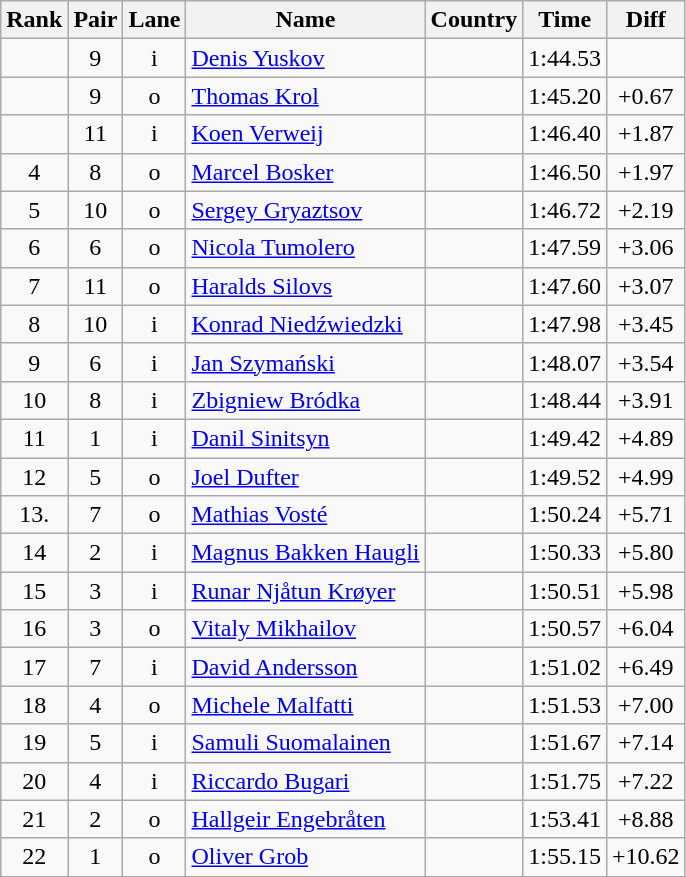<table class="wikitable sortable" style="text-align:center">
<tr>
<th>Rank</th>
<th>Pair</th>
<th>Lane</th>
<th>Name</th>
<th>Country</th>
<th>Time</th>
<th>Diff</th>
</tr>
<tr>
<td></td>
<td>9</td>
<td>i</td>
<td align=left><a href='#'>Denis Yuskov</a></td>
<td align=left></td>
<td>1:44.53</td>
<td></td>
</tr>
<tr>
<td></td>
<td>9</td>
<td>o</td>
<td align=left><a href='#'>Thomas Krol</a></td>
<td align=left></td>
<td>1:45.20</td>
<td>+0.67</td>
</tr>
<tr>
<td></td>
<td>11</td>
<td>i</td>
<td align=left><a href='#'>Koen Verweij</a></td>
<td align=left></td>
<td>1:46.40</td>
<td>+1.87</td>
</tr>
<tr>
<td>4</td>
<td>8</td>
<td>o</td>
<td align=left><a href='#'>Marcel Bosker</a></td>
<td align=left></td>
<td>1:46.50</td>
<td>+1.97</td>
</tr>
<tr>
<td>5</td>
<td>10</td>
<td>o</td>
<td align=left><a href='#'>Sergey Gryaztsov</a></td>
<td align=left></td>
<td>1:46.72</td>
<td>+2.19</td>
</tr>
<tr>
<td>6</td>
<td>6</td>
<td>o</td>
<td align=left><a href='#'>Nicola Tumolero</a></td>
<td align=left></td>
<td>1:47.59</td>
<td>+3.06</td>
</tr>
<tr>
<td>7</td>
<td>11</td>
<td>o</td>
<td align=left><a href='#'>Haralds Silovs</a></td>
<td align=left></td>
<td>1:47.60</td>
<td>+3.07</td>
</tr>
<tr>
<td>8</td>
<td>10</td>
<td>i</td>
<td align=left><a href='#'>Konrad Niedźwiedzki</a></td>
<td align=left></td>
<td>1:47.98</td>
<td>+3.45</td>
</tr>
<tr>
<td>9</td>
<td>6</td>
<td>i</td>
<td align=left><a href='#'>Jan Szymański</a></td>
<td align=left></td>
<td>1:48.07</td>
<td>+3.54</td>
</tr>
<tr>
<td>10</td>
<td>8</td>
<td>i</td>
<td align=left><a href='#'>Zbigniew Bródka</a></td>
<td align=left></td>
<td>1:48.44</td>
<td>+3.91</td>
</tr>
<tr>
<td>11</td>
<td>1</td>
<td>i</td>
<td align=left><a href='#'>Danil Sinitsyn</a></td>
<td align=left></td>
<td>1:49.42</td>
<td>+4.89</td>
</tr>
<tr>
<td>12</td>
<td>5</td>
<td>o</td>
<td align=left><a href='#'>Joel Dufter</a></td>
<td align=left></td>
<td>1:49.52</td>
<td>+4.99</td>
</tr>
<tr>
<td>13.</td>
<td>7</td>
<td>o</td>
<td align=left><a href='#'>Mathias Vosté</a></td>
<td align=left></td>
<td>1:50.24</td>
<td>+5.71</td>
</tr>
<tr>
<td>14</td>
<td>2</td>
<td>i</td>
<td align=left><a href='#'>Magnus Bakken Haugli</a></td>
<td align=left></td>
<td>1:50.33</td>
<td>+5.80</td>
</tr>
<tr>
<td>15</td>
<td>3</td>
<td>i</td>
<td align=left><a href='#'>Runar Njåtun Krøyer</a></td>
<td align=left></td>
<td>1:50.51</td>
<td>+5.98</td>
</tr>
<tr>
<td>16</td>
<td>3</td>
<td>o</td>
<td align=left><a href='#'>Vitaly Mikhailov</a></td>
<td align=left></td>
<td>1:50.57</td>
<td>+6.04</td>
</tr>
<tr>
<td>17</td>
<td>7</td>
<td>i</td>
<td align=left><a href='#'>David Andersson</a></td>
<td align=left></td>
<td>1:51.02</td>
<td>+6.49</td>
</tr>
<tr>
<td>18</td>
<td>4</td>
<td>o</td>
<td align=left><a href='#'>Michele Malfatti</a></td>
<td align=left></td>
<td>1:51.53</td>
<td>+7.00</td>
</tr>
<tr>
<td>19</td>
<td>5</td>
<td>i</td>
<td align=left><a href='#'>Samuli Suomalainen</a></td>
<td align=left></td>
<td>1:51.67</td>
<td>+7.14</td>
</tr>
<tr>
<td>20</td>
<td>4</td>
<td>i</td>
<td align=left><a href='#'>Riccardo Bugari</a></td>
<td align=left></td>
<td>1:51.75</td>
<td>+7.22</td>
</tr>
<tr>
<td>21</td>
<td>2</td>
<td>o</td>
<td align=left><a href='#'>Hallgeir Engebråten</a></td>
<td align=left></td>
<td>1:53.41</td>
<td>+8.88</td>
</tr>
<tr>
<td>22</td>
<td>1</td>
<td>o</td>
<td align=left><a href='#'>Oliver Grob</a></td>
<td align=left></td>
<td>1:55.15</td>
<td>+10.62</td>
</tr>
</table>
